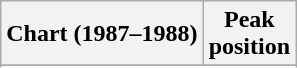<table class="wikitable sortable plainrowheaders" style="text-align:center">
<tr>
<th scope="col">Chart (1987–1988)</th>
<th scope="col">Peak<br>position</th>
</tr>
<tr>
</tr>
<tr>
</tr>
<tr>
</tr>
<tr>
</tr>
<tr>
</tr>
<tr>
</tr>
</table>
